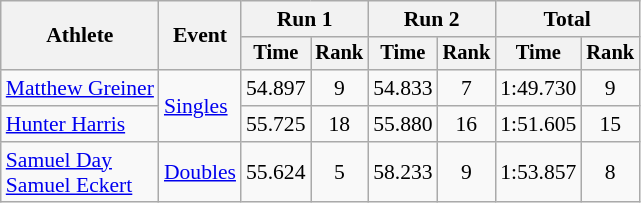<table class="wikitable" style="font-size:90%">
<tr>
<th rowspan="2">Athlete</th>
<th rowspan="2">Event</th>
<th colspan="2">Run 1</th>
<th colspan="2">Run 2</th>
<th colspan="2">Total</th>
</tr>
<tr style="font-size:95%">
<th>Time</th>
<th>Rank</th>
<th>Time</th>
<th>Rank</th>
<th>Time</th>
<th>Rank</th>
</tr>
<tr align=center>
<td align=left><a href='#'>Matthew Greiner</a><br></td>
<td align=left rowspan=2><a href='#'>Singles</a></td>
<td>54.897</td>
<td>9</td>
<td>54.833</td>
<td>7</td>
<td>1:49.730</td>
<td>9</td>
</tr>
<tr align=center>
<td align=left><a href='#'>Hunter Harris</a><br></td>
<td>55.725</td>
<td>18</td>
<td>55.880</td>
<td>16</td>
<td>1:51.605</td>
<td>15</td>
</tr>
<tr align=center>
<td align=left><a href='#'>Samuel Day</a><br><a href='#'>Samuel Eckert</a><br></td>
<td align=left><a href='#'>Doubles</a></td>
<td>55.624</td>
<td>5</td>
<td>58.233</td>
<td>9</td>
<td>1:53.857</td>
<td>8</td>
</tr>
</table>
